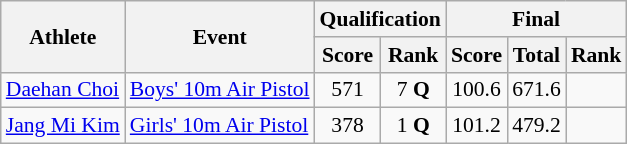<table class="wikitable" style="font-size:90%">
<tr>
<th rowspan="2">Athlete</th>
<th rowspan="2">Event</th>
<th colspan="2">Qualification</th>
<th colspan="3">Final</th>
</tr>
<tr>
<th>Score</th>
<th>Rank</th>
<th>Score</th>
<th>Total</th>
<th>Rank</th>
</tr>
<tr>
<td><a href='#'>Daehan Choi</a></td>
<td><a href='#'>Boys' 10m Air Pistol</a></td>
<td align=center>571</td>
<td align=center>7 <strong>Q</strong></td>
<td align=center>100.6</td>
<td align=center>671.6</td>
<td align=center></td>
</tr>
<tr>
<td><a href='#'>Jang Mi Kim</a></td>
<td><a href='#'>Girls' 10m Air Pistol</a></td>
<td align=center>378</td>
<td align=center>1 <strong>Q</strong></td>
<td align=center>101.2</td>
<td align=center>479.2</td>
<td align=center></td>
</tr>
</table>
